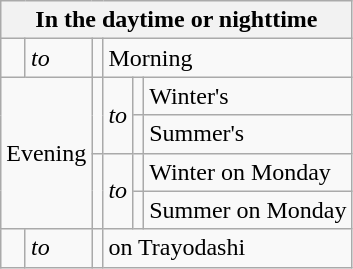<table class="wikitable sortable">
<tr>
<th colspan="6">In the daytime or nighttime</th>
</tr>
<tr>
<td></td>
<td><em>to</em></td>
<td></td>
<td colspan="3">Morning</td>
</tr>
<tr>
<td colspan="2" rowspan="4">Evening</td>
<td rowspan="2"></td>
<td rowspan="2"><em>to</em></td>
<td></td>
<td>Winter's</td>
</tr>
<tr>
<td></td>
<td>Summer's</td>
</tr>
<tr>
<td rowspan="2"></td>
<td rowspan="2"><em>to</em></td>
<td></td>
<td>Winter on Monday</td>
</tr>
<tr>
<td></td>
<td>Summer on Monday</td>
</tr>
<tr>
<td></td>
<td><em>to</em></td>
<td></td>
<td colspan="3">on Trayodashi</td>
</tr>
</table>
